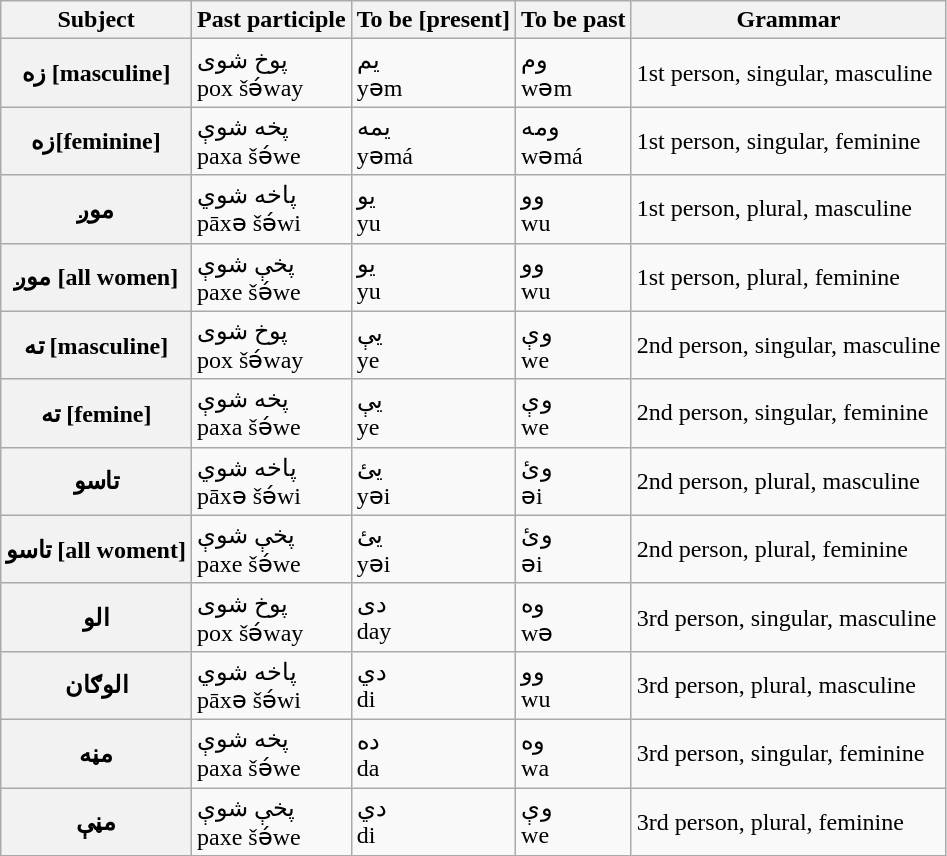<table class="wikitable">
<tr>
<th>Subject</th>
<th>Past participle</th>
<th>To be [present]</th>
<th>To be past</th>
<th>Grammar</th>
</tr>
<tr>
<th><strong>زه [masculine]</strong></th>
<td>پوخ شوی<br>pox šə́way</td>
<td>يم<br>yəm</td>
<td>وم<br>wəm</td>
<td>1st person, singular, masculine</td>
</tr>
<tr>
<th><strong>زه[feminine]</strong></th>
<td>پخه شوې<br>paxa šə́we</td>
<td>يمه<br>yəmá</td>
<td>ومه<br>wəmá</td>
<td>1st person, singular, feminine</td>
</tr>
<tr>
<th><strong>موږ</strong></th>
<td>پاخه شوي<br>pāxə šə́wi</td>
<td>يو<br>yu</td>
<td>وو<br>wu</td>
<td>1st person, plural, masculine</td>
</tr>
<tr>
<th><strong>موږ [all women]</strong></th>
<td>پخې شوې<br>paxe šə́we</td>
<td>يو<br>yu</td>
<td>وو<br>wu</td>
<td>1st person, plural, feminine</td>
</tr>
<tr>
<th><strong>ته [masculine]</strong></th>
<td>پوخ شوی<br>pox šə́way</td>
<td>يې<br>ye</td>
<td>وې<br>we</td>
<td>2nd person, singular, masculine</td>
</tr>
<tr>
<th><strong>ته [femine]</strong></th>
<td>پخه شوې<br>paxa šə́we</td>
<td>يې<br>ye</td>
<td>وې<br>we</td>
<td>2nd person, singular, feminine</td>
</tr>
<tr>
<th><strong>تاسو</strong></th>
<td>پاخه شوي<br>pāxə šə́wi</td>
<td>يئ<br>yəi</td>
<td>وئ<br>əi</td>
<td>2nd person, plural, masculine</td>
</tr>
<tr>
<th><strong>تاسو [all woment]</strong></th>
<td>پخې شوې<br>paxe šə́we</td>
<td>يئ<br>yəi</td>
<td>وئ<br>əi</td>
<td>2nd person, plural, feminine</td>
</tr>
<tr>
<th><strong>الو</strong></th>
<td>پوخ شوی<br>pox šə́way</td>
<td>دی<br>day</td>
<td>وه<br>wə</td>
<td>3rd person, singular, masculine</td>
</tr>
<tr>
<th><strong>الوګان</strong></th>
<td>پاخه شوي<br>pāxə šə́wi</td>
<td>دي<br>di</td>
<td>وو<br>wu</td>
<td>3rd person, plural, masculine</td>
</tr>
<tr>
<th><strong>مڼه</strong></th>
<td>پخه شوې<br>paxa šə́we</td>
<td>ده<br>da</td>
<td>وه<br>wa</td>
<td>3rd person, singular, feminine</td>
</tr>
<tr>
<th><strong>مڼې</strong></th>
<td>پخې شوې<br>paxe šə́we</td>
<td>دي<br>di</td>
<td>وې<br>we</td>
<td>3rd person, plural, feminine</td>
</tr>
</table>
